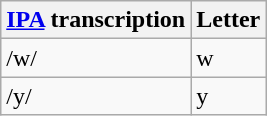<table class="wikitable">
<tr>
<th><a href='#'>IPA</a> transcription</th>
<th>Letter</th>
</tr>
<tr>
<td>/w/</td>
<td>w</td>
</tr>
<tr>
<td>/y/</td>
<td>y</td>
</tr>
</table>
